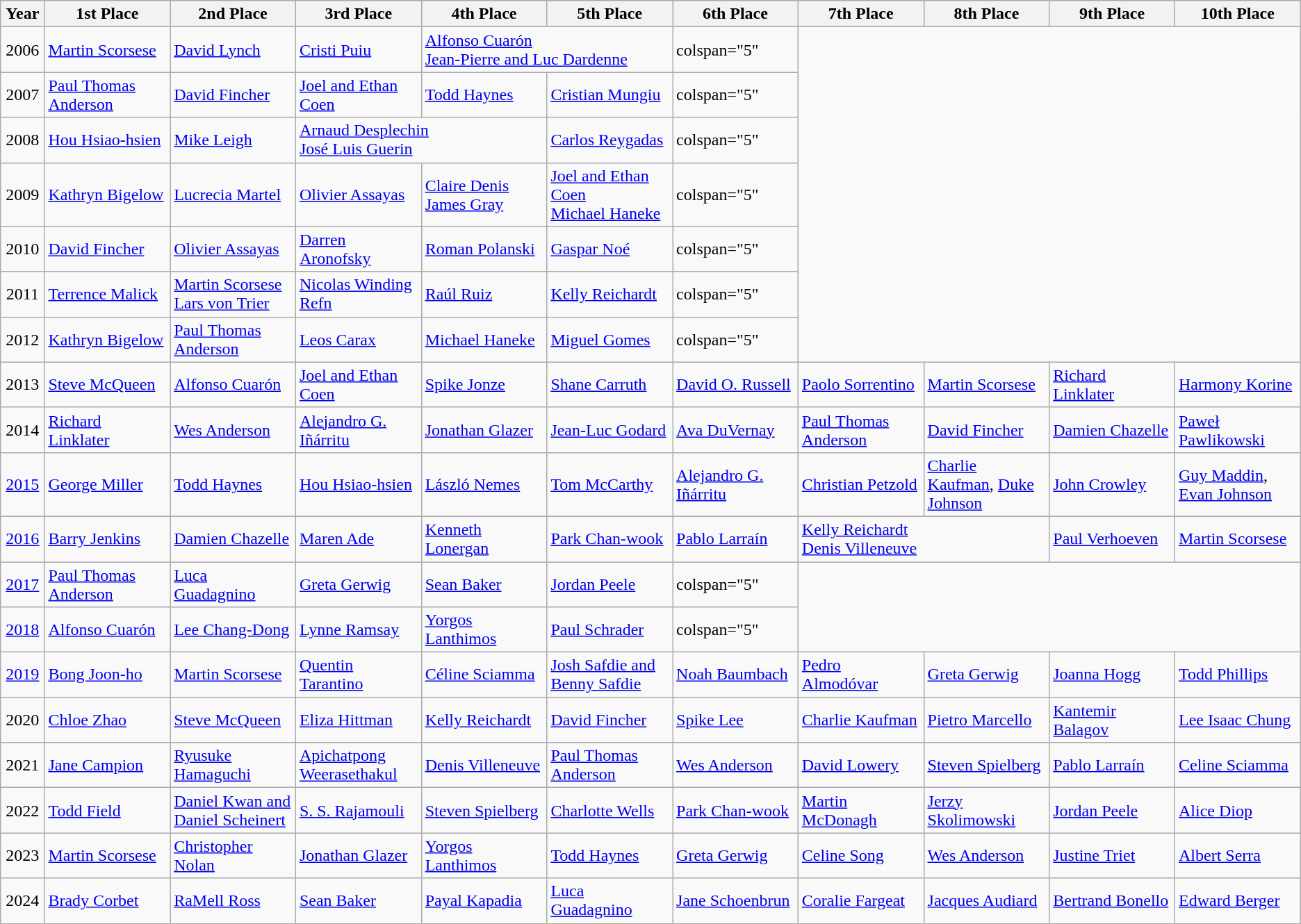<table class="wikitable">
<tr>
<th scope="col" width="3%">Year</th>
<th scope="col" width="9%">1st Place</th>
<th scope="col" width="9%">2nd Place</th>
<th scope="col" width="9%">3rd Place</th>
<th scope="col" width="9%">4th Place</th>
<th scope="col" width="9%">5th Place</th>
<th scope="col" width="9%">6th Place</th>
<th scope="col" width="9%">7th Place</th>
<th scope="col" width="9%">8th Place</th>
<th scope="col" width="9%">9th Place</th>
<th scope="col" width="9%">10th Place</th>
</tr>
<tr>
<td align="center">2006</td>
<td><a href='#'>Martin Scorsese</a><br></td>
<td><a href='#'>David Lynch</a><br></td>
<td><a href='#'>Cristi Puiu</a><br></td>
<td colspan="2"><a href='#'>Alfonso Cuarón</a> <br><a href='#'>Jean-Pierre and Luc Dardenne</a> </td>
<td>colspan="5" </td>
</tr>
<tr>
<td align="center">2007</td>
<td><a href='#'>Paul Thomas Anderson</a><br></td>
<td><a href='#'>David Fincher</a><br></td>
<td><a href='#'>Joel and Ethan Coen</a><br></td>
<td><a href='#'>Todd Haynes</a><br></td>
<td><a href='#'>Cristian Mungiu</a><br></td>
<td>colspan="5" </td>
</tr>
<tr>
<td align="center">2008</td>
<td><a href='#'>Hou Hsiao-hsien</a><br></td>
<td><a href='#'>Mike Leigh</a><br></td>
<td colspan="2"><a href='#'>Arnaud Desplechin</a> <br><a href='#'>José Luis Guerin</a> </td>
<td><a href='#'>Carlos Reygadas</a><br></td>
<td>colspan="5" </td>
</tr>
<tr>
<td align="center">2009</td>
<td><a href='#'>Kathryn Bigelow</a><br></td>
<td><a href='#'>Lucrecia Martel</a><br></td>
<td><a href='#'>Olivier Assayas</a><br></td>
<td><a href='#'>Claire Denis</a> <br><a href='#'>James Gray</a> </td>
<td><a href='#'>Joel and Ethan Coen</a> <br><a href='#'>Michael Haneke</a><br></td>
<td>colspan="5" </td>
</tr>
<tr>
<td align="center">2010</td>
<td><a href='#'>David Fincher</a><br></td>
<td><a href='#'>Olivier Assayas</a><br></td>
<td><a href='#'>Darren Aronofsky</a><br></td>
<td><a href='#'>Roman Polanski</a><br></td>
<td><a href='#'>Gaspar Noé</a><br></td>
<td>colspan="5" </td>
</tr>
<tr>
<td align="center">2011</td>
<td><a href='#'>Terrence Malick</a><br></td>
<td><a href='#'>Martin Scorsese</a> <br><a href='#'>Lars von Trier</a><br></td>
<td><a href='#'>Nicolas Winding Refn</a><br></td>
<td><a href='#'>Raúl Ruiz</a><br></td>
<td><a href='#'>Kelly Reichardt</a><br></td>
<td>colspan="5" </td>
</tr>
<tr>
<td align="center">2012</td>
<td><a href='#'>Kathryn Bigelow</a><br></td>
<td><a href='#'>Paul Thomas Anderson</a><br></td>
<td><a href='#'>Leos Carax</a><br></td>
<td><a href='#'>Michael Haneke</a><br></td>
<td><a href='#'>Miguel Gomes</a><br></td>
<td>colspan="5" </td>
</tr>
<tr>
<td align="center">2013</td>
<td><a href='#'>Steve McQueen</a><br></td>
<td><a href='#'>Alfonso Cuarón</a><br></td>
<td><a href='#'>Joel and Ethan Coen</a><br></td>
<td><a href='#'>Spike Jonze</a><br></td>
<td><a href='#'>Shane Carruth</a><br></td>
<td><a href='#'>David O. Russell</a><br></td>
<td><a href='#'>Paolo Sorrentino</a><br></td>
<td><a href='#'>Martin Scorsese</a><br></td>
<td><a href='#'>Richard Linklater</a><br></td>
<td><a href='#'>Harmony Korine</a><br></td>
</tr>
<tr>
<td align="center">2014</td>
<td><a href='#'>Richard Linklater</a><br></td>
<td><a href='#'>Wes Anderson</a><br></td>
<td><a href='#'>Alejandro G. Iñárritu</a><br></td>
<td><a href='#'>Jonathan Glazer</a><br></td>
<td><a href='#'>Jean-Luc Godard</a><br></td>
<td><a href='#'>Ava DuVernay</a><br></td>
<td><a href='#'>Paul Thomas Anderson</a><br></td>
<td><a href='#'>David Fincher</a><br></td>
<td><a href='#'>Damien Chazelle</a><br></td>
<td><a href='#'>Paweł Pawlikowski</a><br></td>
</tr>
<tr>
<td align="center"><a href='#'>2015</a></td>
<td><a href='#'>George Miller</a><br></td>
<td><a href='#'>Todd Haynes</a><br></td>
<td><a href='#'>Hou Hsiao-hsien</a><br></td>
<td><a href='#'>László Nemes</a><br></td>
<td><a href='#'>Tom McCarthy</a><br></td>
<td><a href='#'>Alejandro G. Iñárritu</a><br></td>
<td><a href='#'>Christian Petzold</a><br></td>
<td><a href='#'>Charlie Kaufman</a>, <a href='#'>Duke Johnson</a><br></td>
<td><a href='#'>John Crowley</a><br></td>
<td><a href='#'>Guy Maddin</a>, <a href='#'>Evan Johnson</a><br></td>
</tr>
<tr>
<td align="center"><a href='#'>2016</a></td>
<td><a href='#'>Barry Jenkins</a><br></td>
<td><a href='#'>Damien Chazelle</a><br></td>
<td><a href='#'>Maren Ade</a><br></td>
<td><a href='#'>Kenneth Lonergan</a><br></td>
<td><a href='#'>Park Chan-wook</a><br></td>
<td><a href='#'>Pablo Larraín</a><br></td>
<td colspan="2"><a href='#'>Kelly Reichardt</a> <br><a href='#'>Denis Villeneuve</a> </td>
<td><a href='#'>Paul Verhoeven</a><br></td>
<td><a href='#'>Martin Scorsese</a><br></td>
</tr>
<tr>
<td align="center"><a href='#'>2017</a></td>
<td><a href='#'>Paul Thomas Anderson</a><br></td>
<td><a href='#'>Luca Guadagnino</a><br></td>
<td><a href='#'>Greta Gerwig</a><br></td>
<td><a href='#'>Sean Baker</a><br></td>
<td><a href='#'>Jordan Peele</a><br></td>
<td>colspan="5" </td>
</tr>
<tr>
<td align="center"><a href='#'>2018</a></td>
<td><a href='#'>Alfonso Cuarón</a><br></td>
<td><a href='#'>Lee Chang-Dong</a><br></td>
<td><a href='#'>Lynne Ramsay</a><br></td>
<td><a href='#'>Yorgos Lanthimos</a><br></td>
<td><a href='#'>Paul Schrader</a><br></td>
<td>colspan="5" </td>
</tr>
<tr>
<td align="center"><a href='#'>2019</a></td>
<td><a href='#'>Bong Joon-ho</a><br></td>
<td><a href='#'>Martin Scorsese</a><br></td>
<td><a href='#'>Quentin Tarantino</a><br></td>
<td><a href='#'>Céline Sciamma</a><br></td>
<td><a href='#'>Josh Safdie and Benny Safdie</a><br></td>
<td><a href='#'>Noah Baumbach</a><br></td>
<td><a href='#'>Pedro Almodóvar</a><br></td>
<td><a href='#'>Greta Gerwig</a><br></td>
<td><a href='#'>Joanna Hogg</a><br></td>
<td><a href='#'>Todd Phillips</a><br></td>
</tr>
<tr>
<td align="center">2020</td>
<td><a href='#'>Chloe Zhao</a><br></td>
<td><a href='#'>Steve McQueen</a><br></td>
<td><a href='#'>Eliza Hittman</a><br></td>
<td><a href='#'>Kelly Reichardt</a><br></td>
<td><a href='#'>David Fincher</a><br></td>
<td><a href='#'>Spike Lee</a><br></td>
<td><a href='#'>Charlie Kaufman</a><br></td>
<td><a href='#'>Pietro Marcello</a><br></td>
<td><a href='#'>Kantemir Balagov</a><br></td>
<td><a href='#'>Lee Isaac Chung</a><br></td>
</tr>
<tr>
<td align="center">2021</td>
<td><a href='#'>Jane Campion</a><br></td>
<td><a href='#'>Ryusuke Hamaguchi</a><br></td>
<td><a href='#'>Apichatpong Weerasethakul</a><br></td>
<td><a href='#'>Denis Villeneuve</a><br></td>
<td><a href='#'>Paul Thomas Anderson</a><br></td>
<td><a href='#'>Wes Anderson</a><br></td>
<td><a href='#'>David Lowery</a><br></td>
<td><a href='#'>Steven Spielberg</a><br></td>
<td><a href='#'>Pablo Larraín</a><br></td>
<td><a href='#'>Celine Sciamma</a><br></td>
</tr>
<tr>
<td align="center">2022</td>
<td><a href='#'>Todd Field</a><br></td>
<td><a href='#'>Daniel Kwan and Daniel Scheinert</a><br></td>
<td><a href='#'>S. S. Rajamouli</a><br></td>
<td><a href='#'>Steven Spielberg</a><br></td>
<td><a href='#'>Charlotte Wells</a><br></td>
<td><a href='#'>Park Chan-wook</a><br></td>
<td><a href='#'>Martin McDonagh</a><br></td>
<td><a href='#'>Jerzy Skolimowski</a><br></td>
<td><a href='#'>Jordan Peele</a><br></td>
<td><a href='#'>Alice Diop</a><br></td>
</tr>
<tr>
<td align="center">2023</td>
<td><a href='#'>Martin Scorsese</a><br></td>
<td><a href='#'>Christopher Nolan</a><br></td>
<td><a href='#'>Jonathan Glazer</a><br></td>
<td><a href='#'>Yorgos Lanthimos</a><br></td>
<td><a href='#'>Todd Haynes</a><br></td>
<td><a href='#'>Greta Gerwig</a><br></td>
<td><a href='#'>Celine Song</a><br></td>
<td><a href='#'>Wes Anderson</a><br></td>
<td><a href='#'>Justine Triet</a><br></td>
<td><a href='#'>Albert Serra</a><br></td>
</tr>
<tr>
<td align="center">2024</td>
<td><a href='#'>Brady Corbet</a><br></td>
<td><a href='#'>RaMell Ross</a><br></td>
<td><a href='#'>Sean Baker</a><br></td>
<td><a href='#'>Payal Kapadia</a><br></td>
<td><a href='#'>Luca Guadagnino</a><br></td>
<td><a href='#'>Jane Schoenbrun</a><br></td>
<td><a href='#'>Coralie Fargeat</a><br></td>
<td><a href='#'>Jacques Audiard</a><br></td>
<td><a href='#'>Bertrand Bonello</a><br></td>
<td><a href='#'>Edward Berger</a><br></td>
</tr>
<tr>
</tr>
</table>
